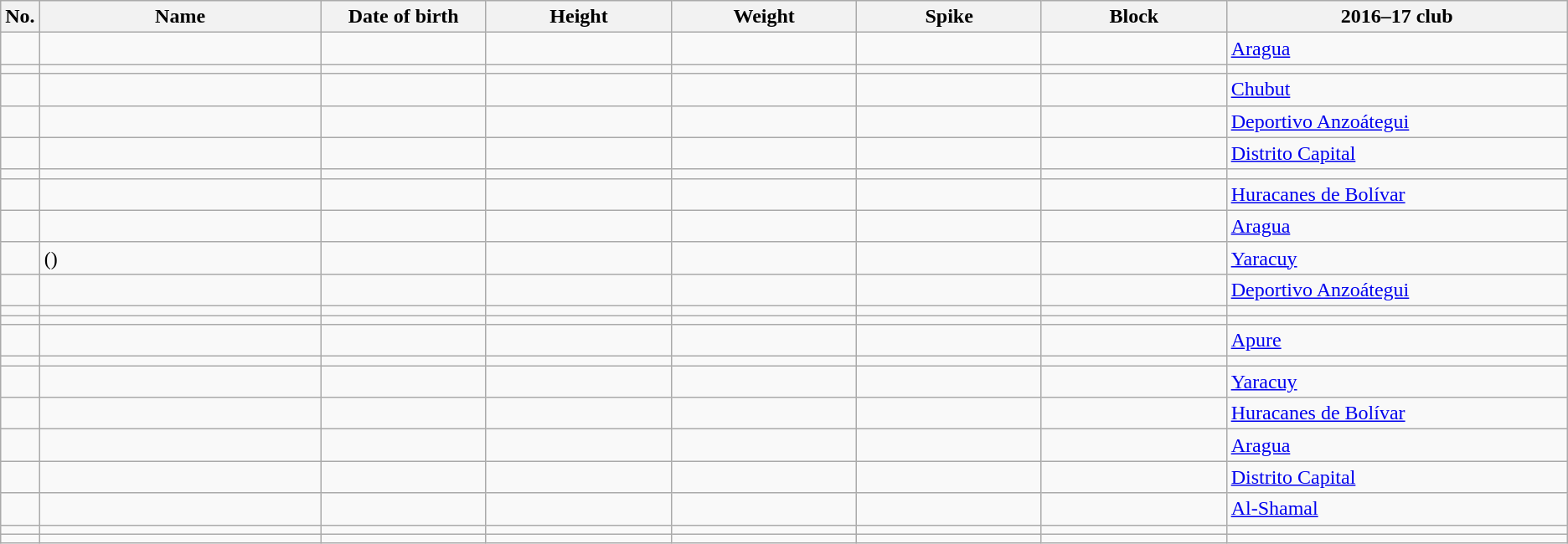<table class="wikitable sortable" style="font-size:100%; text-align:center;">
<tr>
<th>No.</th>
<th style="width:14em">Name</th>
<th style="width:8em">Date of birth</th>
<th style="width:9em">Height</th>
<th style="width:9em">Weight</th>
<th style="width:9em">Spike</th>
<th style="width:9em">Block</th>
<th style="width:17em">2016–17 club</th>
</tr>
<tr>
<td></td>
<td style="text-align:left;"></td>
<td style="text-align:right;"></td>
<td></td>
<td></td>
<td></td>
<td></td>
<td style="text-align:left;"> <a href='#'>Aragua</a></td>
</tr>
<tr>
<td></td>
<td style="text-align:left;"></td>
<td style="text-align:right;"></td>
<td></td>
<td></td>
<td></td>
<td></td>
<td style="text-align:left;"></td>
</tr>
<tr>
<td></td>
<td style="text-align:left;"></td>
<td style="text-align:right;"></td>
<td></td>
<td></td>
<td></td>
<td></td>
<td style="text-align:left;"> <a href='#'>Chubut</a></td>
</tr>
<tr>
<td></td>
<td style="text-align:left;"></td>
<td style="text-align:right;"></td>
<td></td>
<td></td>
<td></td>
<td></td>
<td style="text-align:left;"> <a href='#'>Deportivo Anzoátegui</a></td>
</tr>
<tr>
<td></td>
<td style="text-align:left;"></td>
<td style="text-align:right;"></td>
<td></td>
<td></td>
<td></td>
<td></td>
<td style="text-align:left;"> <a href='#'>Distrito Capital</a></td>
</tr>
<tr>
<td></td>
<td style="text-align:left;"></td>
<td style="text-align:right;"></td>
<td></td>
<td></td>
<td></td>
<td></td>
<td style="text-align:left;"></td>
</tr>
<tr>
<td></td>
<td style="text-align:left;"></td>
<td style="text-align:right;"></td>
<td></td>
<td></td>
<td></td>
<td></td>
<td style="text-align:left;"> <a href='#'>Huracanes de Bolívar</a></td>
</tr>
<tr>
<td></td>
<td style="text-align:left;"></td>
<td style="text-align:right;"></td>
<td></td>
<td></td>
<td></td>
<td></td>
<td style="text-align:left;"> <a href='#'>Aragua</a></td>
</tr>
<tr>
<td></td>
<td style="text-align:left;"> ()</td>
<td style="text-align:right;"></td>
<td></td>
<td></td>
<td></td>
<td></td>
<td style="text-align:left;"> <a href='#'>Yaracuy</a></td>
</tr>
<tr>
<td></td>
<td style="text-align:left;"></td>
<td style="text-align:right;"></td>
<td></td>
<td></td>
<td></td>
<td></td>
<td style="text-align:left;"> <a href='#'>Deportivo Anzoátegui</a></td>
</tr>
<tr>
<td></td>
<td style="text-align:left;"></td>
<td style="text-align:right;"></td>
<td></td>
<td></td>
<td></td>
<td></td>
<td style="text-align:left;"></td>
</tr>
<tr>
<td></td>
<td style="text-align:left;"></td>
<td style="text-align:right;"></td>
<td></td>
<td></td>
<td></td>
<td></td>
<td style="text-align:left;"></td>
</tr>
<tr>
<td></td>
<td style="text-align:left;"></td>
<td style="text-align:right;"></td>
<td></td>
<td></td>
<td></td>
<td></td>
<td style="text-align:left;"> <a href='#'>Apure</a></td>
</tr>
<tr>
<td></td>
<td style="text-align:left;"></td>
<td style="text-align:right;"></td>
<td></td>
<td></td>
<td></td>
<td></td>
<td style="text-align:left;"></td>
</tr>
<tr>
<td></td>
<td style="text-align:left;"></td>
<td style="text-align:right;"></td>
<td></td>
<td></td>
<td></td>
<td></td>
<td style="text-align:left;"> <a href='#'>Yaracuy</a></td>
</tr>
<tr>
<td></td>
<td style="text-align:left;"></td>
<td style="text-align:right;"></td>
<td></td>
<td></td>
<td></td>
<td></td>
<td style="text-align:left;"> <a href='#'>Huracanes de Bolívar</a></td>
</tr>
<tr>
<td></td>
<td style="text-align:left;"></td>
<td style="text-align:right;"></td>
<td></td>
<td></td>
<td></td>
<td></td>
<td style="text-align:left;"> <a href='#'>Aragua</a></td>
</tr>
<tr>
<td></td>
<td style="text-align:left;"></td>
<td style="text-align:right;"></td>
<td></td>
<td></td>
<td></td>
<td></td>
<td style="text-align:left;"> <a href='#'>Distrito Capital</a></td>
</tr>
<tr>
<td></td>
<td style="text-align:left;"></td>
<td style="text-align:right;"></td>
<td></td>
<td></td>
<td></td>
<td></td>
<td style="text-align:left;"> <a href='#'>Al-Shamal</a></td>
</tr>
<tr>
<td></td>
<td style="text-align:left;"></td>
<td style="text-align:right;"></td>
<td></td>
<td></td>
<td></td>
<td></td>
<td style="text-align:left;"></td>
</tr>
<tr>
<td></td>
<td style="text-align:left;"></td>
<td style="text-align:right;"></td>
<td></td>
<td></td>
<td></td>
<td></td>
<td style="text-align:left;"></td>
</tr>
</table>
